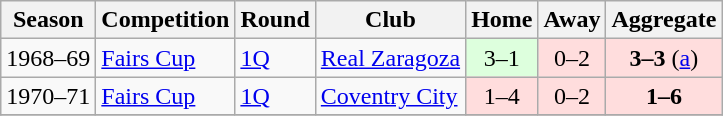<table class="wikitable" style="text-align:left">
<tr>
<th>Season</th>
<th>Competition</th>
<th>Round</th>
<th>Club</th>
<th>Home</th>
<th>Away</th>
<th>Aggregate</th>
</tr>
<tr>
<td rowspan="1">1968–69</td>
<td><a href='#'>Fairs Cup</a></td>
<td><a href='#'>1Q</a></td>
<td> <a href='#'>Real Zaragoza</a></td>
<td bgcolor="#ddffdd" style="text-align:center;">3–1</td>
<td bgcolor="#ffdddd" style="text-align:center;">0–2</td>
<td bgcolor="#ffdddd" style="text-align:center;"><strong>3–3</strong> (<a href='#'>a</a>)</td>
</tr>
<tr>
<td rowspan="1">1970–71</td>
<td><a href='#'>Fairs Cup</a></td>
<td><a href='#'>1Q</a></td>
<td> <a href='#'>Coventry City</a></td>
<td bgcolor="#ffdddd" style="text-align:center;">1–4</td>
<td bgcolor="#ffdddd" style="text-align:center;">0–2</td>
<td bgcolor="#ffdddd" style="text-align:center;"><strong>1–6</strong></td>
</tr>
<tr>
</tr>
</table>
